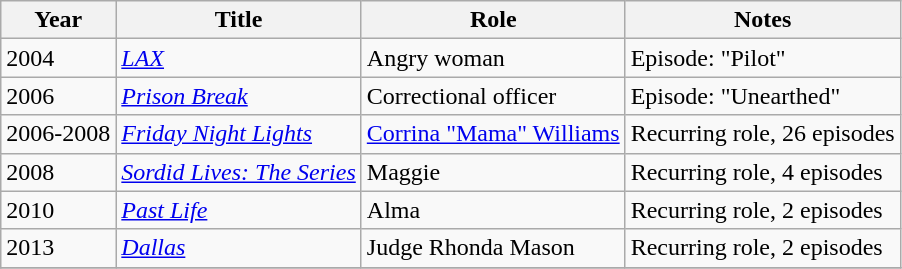<table class="wikitable sortable">
<tr>
<th>Year</th>
<th>Title</th>
<th>Role</th>
<th>Notes</th>
</tr>
<tr>
<td>2004</td>
<td><em><a href='#'>LAX</a></em></td>
<td>Angry woman</td>
<td>Episode: "Pilot"</td>
</tr>
<tr>
<td>2006</td>
<td><em><a href='#'>Prison Break</a></em></td>
<td>Correctional officer</td>
<td>Episode: "Unearthed"</td>
</tr>
<tr>
<td>2006-2008</td>
<td><em><a href='#'>Friday Night Lights</a></em></td>
<td><a href='#'>Corrina "Mama" Williams</a></td>
<td>Recurring role, 26 episodes</td>
</tr>
<tr>
<td>2008</td>
<td><em><a href='#'>Sordid Lives: The Series</a></em></td>
<td>Maggie</td>
<td>Recurring role, 4 episodes</td>
</tr>
<tr>
<td>2010</td>
<td><em><a href='#'>Past Life</a></em></td>
<td>Alma</td>
<td>Recurring role, 2 episodes</td>
</tr>
<tr>
<td>2013</td>
<td><em><a href='#'>Dallas</a></em></td>
<td>Judge Rhonda Mason</td>
<td>Recurring role, 2 episodes</td>
</tr>
<tr>
</tr>
</table>
